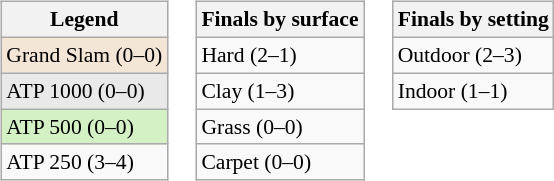<table>
<tr valign=top>
<td><br><table class=wikitable style=font-size:90%>
<tr>
<th>Legend</th>
</tr>
<tr bgcolor=f3e6d7>
<td>Grand Slam (0–0)</td>
</tr>
<tr bgcolor=e9e9e9>
<td>ATP 1000 (0–0)</td>
</tr>
<tr bgcolor=d4f1c5>
<td>ATP 500 (0–0)</td>
</tr>
<tr>
<td>ATP 250 (3–4)</td>
</tr>
</table>
</td>
<td><br><table class=wikitable style=font-size:90%>
<tr>
<th>Finals by surface</th>
</tr>
<tr>
<td>Hard (2–1)</td>
</tr>
<tr>
<td>Clay (1–3)</td>
</tr>
<tr>
<td>Grass (0–0)</td>
</tr>
<tr>
<td>Carpet (0–0)</td>
</tr>
</table>
</td>
<td><br><table class="wikitable" style=font-size:90%>
<tr>
<th>Finals by setting</th>
</tr>
<tr>
<td>Outdoor (2–3)</td>
</tr>
<tr>
<td>Indoor (1–1)</td>
</tr>
</table>
</td>
</tr>
</table>
